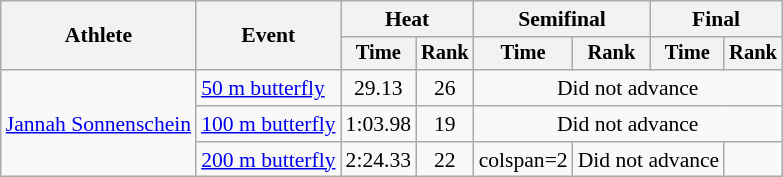<table class=wikitable style=font-size:90%>
<tr>
<th rowspan=2>Athlete</th>
<th rowspan=2>Event</th>
<th colspan=2>Heat</th>
<th colspan=2>Semifinal</th>
<th colspan=2>Final</th>
</tr>
<tr style=font-size:95%>
<th>Time</th>
<th>Rank</th>
<th>Time</th>
<th>Rank</th>
<th>Time</th>
<th>Rank</th>
</tr>
<tr align=center>
<td align=left rowspan=3><a href='#'>Jannah Sonnenschein</a></td>
<td align=left><a href='#'>50 m butterfly</a></td>
<td>29.13</td>
<td>26</td>
<td colspan=4>Did not advance</td>
</tr>
<tr align=center>
<td align=left><a href='#'>100 m butterfly</a></td>
<td>1:03.98</td>
<td>19</td>
<td colspan=4>Did not advance</td>
</tr>
<tr align=center>
<td align=left><a href='#'>200 m butterfly</a></td>
<td>2:24.33</td>
<td>22</td>
<td>colspan=2 </td>
<td colspan=2>Did not advance</td>
</tr>
</table>
